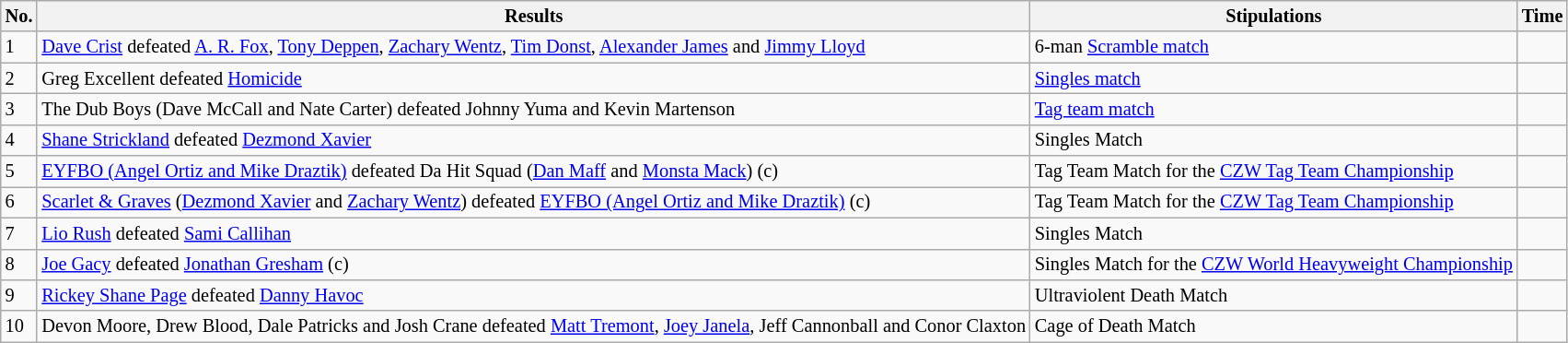<table class="wikitable" style="font-size:85%; text-align:left;">
<tr>
<th>No.</th>
<th>Results</th>
<th>Stipulations</th>
<th>Time</th>
</tr>
<tr>
<td>1</td>
<td><a href='#'>Dave Crist</a> defeated <a href='#'>A. R. Fox</a>, <a href='#'>Tony Deppen</a>, <a href='#'>Zachary Wentz</a>, <a href='#'>Tim Donst</a>, <a href='#'>Alexander James</a> and <a href='#'>Jimmy Lloyd</a></td>
<td>6-man <a href='#'>Scramble match</a></td>
<td></td>
</tr>
<tr>
<td>2</td>
<td>Greg Excellent defeated <a href='#'>Homicide</a></td>
<td><a href='#'>Singles match</a></td>
<td></td>
</tr>
<tr>
<td>3</td>
<td>The Dub Boys (Dave McCall and Nate Carter) defeated Johnny Yuma and Kevin Martenson</td>
<td><a href='#'>Tag team match</a></td>
<td></td>
</tr>
<tr>
<td>4</td>
<td><a href='#'>Shane Strickland</a> defeated <a href='#'>Dezmond Xavier</a></td>
<td>Singles Match</td>
<td></td>
</tr>
<tr>
<td>5</td>
<td><a href='#'>EYFBO (Angel Ortiz and Mike Draztik)</a> defeated Da Hit Squad (<a href='#'>Dan Maff</a> and <a href='#'>Monsta Mack</a>) (c)</td>
<td>Tag Team Match for the <a href='#'>CZW Tag Team Championship</a></td>
<td></td>
</tr>
<tr>
<td>6</td>
<td><a href='#'>Scarlet & Graves</a> (<a href='#'>Dezmond Xavier</a> and <a href='#'>Zachary Wentz</a>) defeated <a href='#'>EYFBO (Angel Ortiz and Mike Draztik)</a> (c)</td>
<td>Tag Team Match for the <a href='#'>CZW Tag Team Championship</a></td>
<td></td>
</tr>
<tr>
<td>7</td>
<td><a href='#'>Lio Rush</a> defeated <a href='#'>Sami Callihan</a></td>
<td>Singles Match</td>
<td></td>
</tr>
<tr>
<td>8</td>
<td><a href='#'>Joe Gacy</a> defeated <a href='#'>Jonathan Gresham</a> (c)</td>
<td>Singles Match for the <a href='#'>CZW World Heavyweight Championship</a></td>
<td></td>
</tr>
<tr>
<td>9</td>
<td><a href='#'>Rickey Shane Page</a> defeated <a href='#'>Danny Havoc</a></td>
<td>Ultraviolent Death Match</td>
<td></td>
</tr>
<tr>
<td>10</td>
<td>Devon Moore, Drew Blood, Dale Patricks and Josh Crane defeated <a href='#'>Matt Tremont</a>, <a href='#'>Joey Janela</a>, Jeff Cannonball and Conor Claxton</td>
<td>Cage of Death Match</td>
<td></td>
</tr>
</table>
